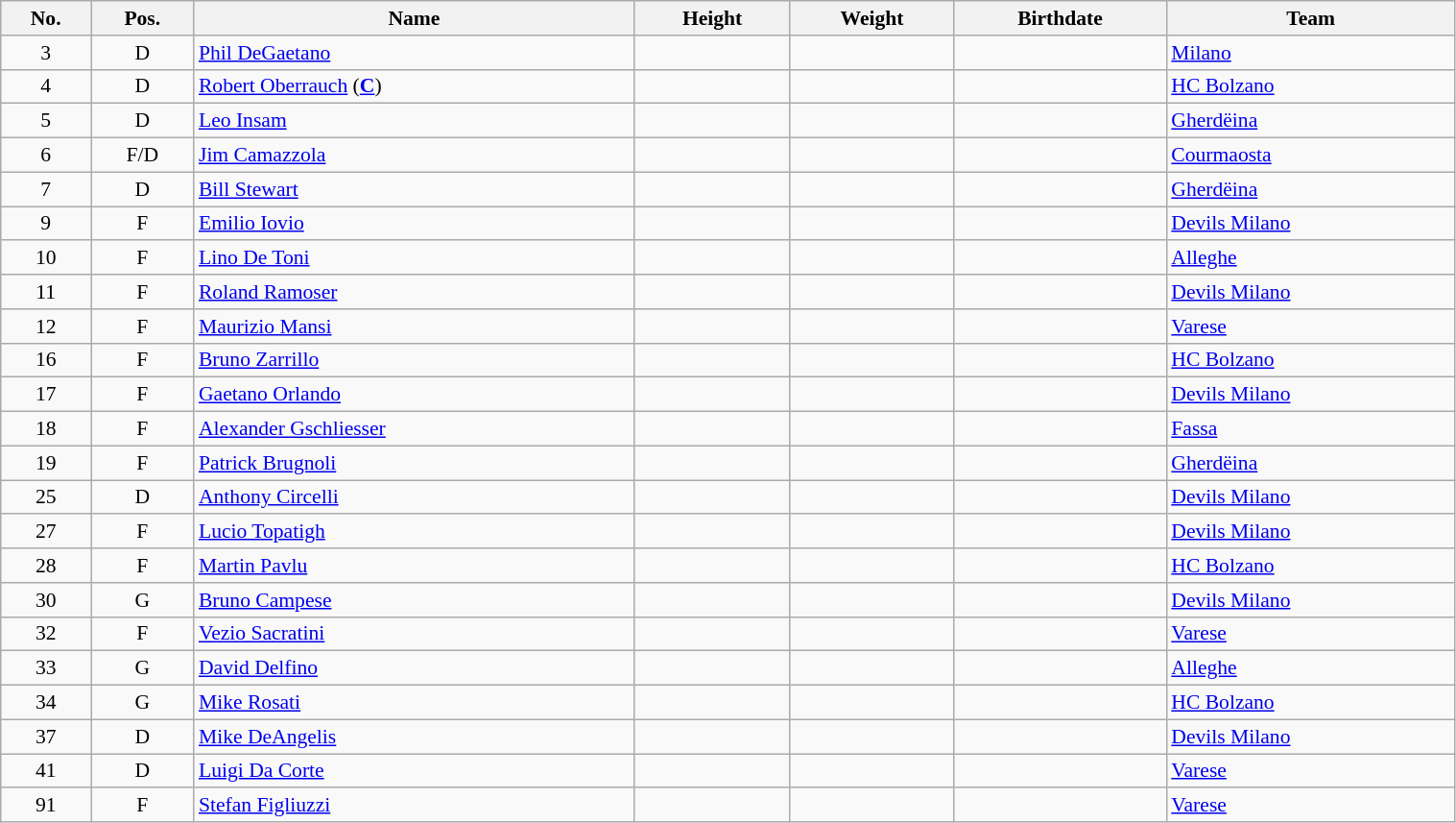<table class="wikitable sortable" width="80%" style="font-size: 90%; text-align: center;">
<tr>
<th>No.</th>
<th>Pos.</th>
<th>Name</th>
<th>Height</th>
<th>Weight</th>
<th>Birthdate</th>
<th>Team</th>
</tr>
<tr>
<td>3</td>
<td>D</td>
<td style="text-align:left;"><a href='#'>Phil DeGaetano</a></td>
<td></td>
<td></td>
<td style="text-align:right;"></td>
<td style="text-align:left;"> <a href='#'>Milano</a></td>
</tr>
<tr>
<td>4</td>
<td>D</td>
<td style="text-align:left;"><a href='#'>Robert Oberrauch</a> (<strong><a href='#'>C</a></strong>)</td>
<td></td>
<td></td>
<td style="text-align:right;"></td>
<td style="text-align:left;"> <a href='#'>HC Bolzano</a></td>
</tr>
<tr>
<td>5</td>
<td>D</td>
<td style="text-align:left;"><a href='#'>Leo Insam</a></td>
<td></td>
<td></td>
<td style="text-align:right;"></td>
<td style="text-align:left;"> <a href='#'>Gherdëina</a></td>
</tr>
<tr>
<td>6</td>
<td>F/D</td>
<td style="text-align:left;"><a href='#'>Jim Camazzola</a></td>
<td></td>
<td></td>
<td style="text-align:right;"></td>
<td style="text-align:left;"> <a href='#'>Courmaosta</a></td>
</tr>
<tr>
<td>7</td>
<td>D</td>
<td style="text-align:left;"><a href='#'>Bill Stewart</a></td>
<td></td>
<td></td>
<td style="text-align:right;"></td>
<td style="text-align:left;"> <a href='#'>Gherdëina</a></td>
</tr>
<tr>
<td>9</td>
<td>F</td>
<td style="text-align:left;"><a href='#'>Emilio Iovio</a></td>
<td></td>
<td></td>
<td style="text-align:right;"></td>
<td style="text-align:left;"> <a href='#'>Devils Milano</a></td>
</tr>
<tr>
<td>10</td>
<td>F</td>
<td style="text-align:left;"><a href='#'>Lino De Toni</a></td>
<td></td>
<td></td>
<td style="text-align:right;"></td>
<td style="text-align:left;"> <a href='#'>Alleghe</a></td>
</tr>
<tr>
<td>11</td>
<td>F</td>
<td style="text-align:left;"><a href='#'>Roland Ramoser</a></td>
<td></td>
<td></td>
<td style="text-align:right;"></td>
<td style="text-align:left;"> <a href='#'>Devils Milano</a></td>
</tr>
<tr>
<td>12</td>
<td>F</td>
<td style="text-align:left;"><a href='#'>Maurizio Mansi</a></td>
<td></td>
<td></td>
<td style="text-align:right;"></td>
<td style="text-align:left;"> <a href='#'>Varese</a></td>
</tr>
<tr>
<td>16</td>
<td>F</td>
<td style="text-align:left;"><a href='#'>Bruno Zarrillo</a></td>
<td></td>
<td></td>
<td style="text-align:right;"></td>
<td style="text-align:left;"> <a href='#'>HC Bolzano</a></td>
</tr>
<tr>
<td>17</td>
<td>F</td>
<td style="text-align:left;"><a href='#'>Gaetano Orlando</a></td>
<td></td>
<td></td>
<td style="text-align:right;"></td>
<td style="text-align:left;"> <a href='#'>Devils Milano</a></td>
</tr>
<tr>
<td>18</td>
<td>F</td>
<td style="text-align:left;"><a href='#'>Alexander Gschliesser</a></td>
<td></td>
<td></td>
<td style="text-align:right;"></td>
<td style="text-align:left;"> <a href='#'>Fassa</a></td>
</tr>
<tr>
<td>19</td>
<td>F</td>
<td style="text-align:left;"><a href='#'>Patrick Brugnoli</a></td>
<td></td>
<td></td>
<td style="text-align:right;"></td>
<td style="text-align:left;"> <a href='#'>Gherdëina</a></td>
</tr>
<tr>
<td>25</td>
<td>D</td>
<td style="text-align:left;"><a href='#'>Anthony Circelli</a></td>
<td></td>
<td></td>
<td style="text-align:right;"></td>
<td style="text-align:left;"> <a href='#'>Devils Milano</a></td>
</tr>
<tr>
<td>27</td>
<td>F</td>
<td style="text-align:left;"><a href='#'>Lucio Topatigh</a></td>
<td></td>
<td></td>
<td style="text-align:right;"></td>
<td style="text-align:left;"> <a href='#'>Devils Milano</a></td>
</tr>
<tr>
<td>28</td>
<td>F</td>
<td style="text-align:left;"><a href='#'>Martin Pavlu</a></td>
<td></td>
<td></td>
<td style="text-align:right;"></td>
<td style="text-align:left;"> <a href='#'>HC Bolzano</a></td>
</tr>
<tr>
<td>30</td>
<td>G</td>
<td style="text-align:left;"><a href='#'>Bruno Campese</a></td>
<td></td>
<td></td>
<td style="text-align:right;"></td>
<td style="text-align:left;"> <a href='#'>Devils Milano</a></td>
</tr>
<tr>
<td>32</td>
<td>F</td>
<td style="text-align:left;"><a href='#'>Vezio Sacratini</a></td>
<td></td>
<td></td>
<td style="text-align:right;"></td>
<td style="text-align:left;"> <a href='#'>Varese</a></td>
</tr>
<tr>
<td>33</td>
<td>G</td>
<td style="text-align:left;"><a href='#'>David Delfino</a></td>
<td></td>
<td></td>
<td style="text-align:right;"></td>
<td style="text-align:left;"> <a href='#'>Alleghe</a></td>
</tr>
<tr>
<td>34</td>
<td>G</td>
<td style="text-align:left;"><a href='#'>Mike Rosati</a></td>
<td></td>
<td></td>
<td style="text-align:right;"></td>
<td style="text-align:left;"> <a href='#'>HC Bolzano</a></td>
</tr>
<tr>
<td>37</td>
<td>D</td>
<td style="text-align:left;"><a href='#'>Mike DeAngelis</a></td>
<td></td>
<td></td>
<td style="text-align:right;"></td>
<td style="text-align:left;"> <a href='#'>Devils Milano</a></td>
</tr>
<tr>
<td>41</td>
<td>D</td>
<td style="text-align:left;"><a href='#'>Luigi Da Corte</a></td>
<td></td>
<td></td>
<td style="text-align:right;"></td>
<td style="text-align:left;"> <a href='#'>Varese</a></td>
</tr>
<tr>
<td>91</td>
<td>F</td>
<td style="text-align:left;"><a href='#'>Stefan Figliuzzi</a></td>
<td></td>
<td></td>
<td style="text-align:right;"></td>
<td style="text-align:left;"> <a href='#'>Varese</a></td>
</tr>
</table>
